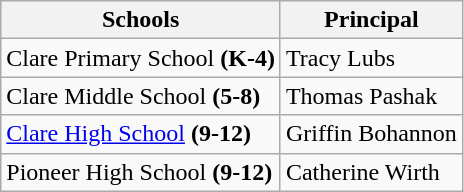<table class="wikitable">
<tr>
<th>Schools</th>
<th>Principal</th>
</tr>
<tr>
<td>Clare Primary School <strong>(K-4)</strong></td>
<td>Tracy Lubs</td>
</tr>
<tr>
<td>Clare Middle School <strong>(5-8)</strong></td>
<td>Thomas Pashak</td>
</tr>
<tr>
<td><a href='#'>Clare High School</a> <strong>(9-12)</strong></td>
<td>Griffin Bohannon</td>
</tr>
<tr>
<td>Pioneer High School <strong>(9-12)</strong></td>
<td>Catherine Wirth</td>
</tr>
</table>
